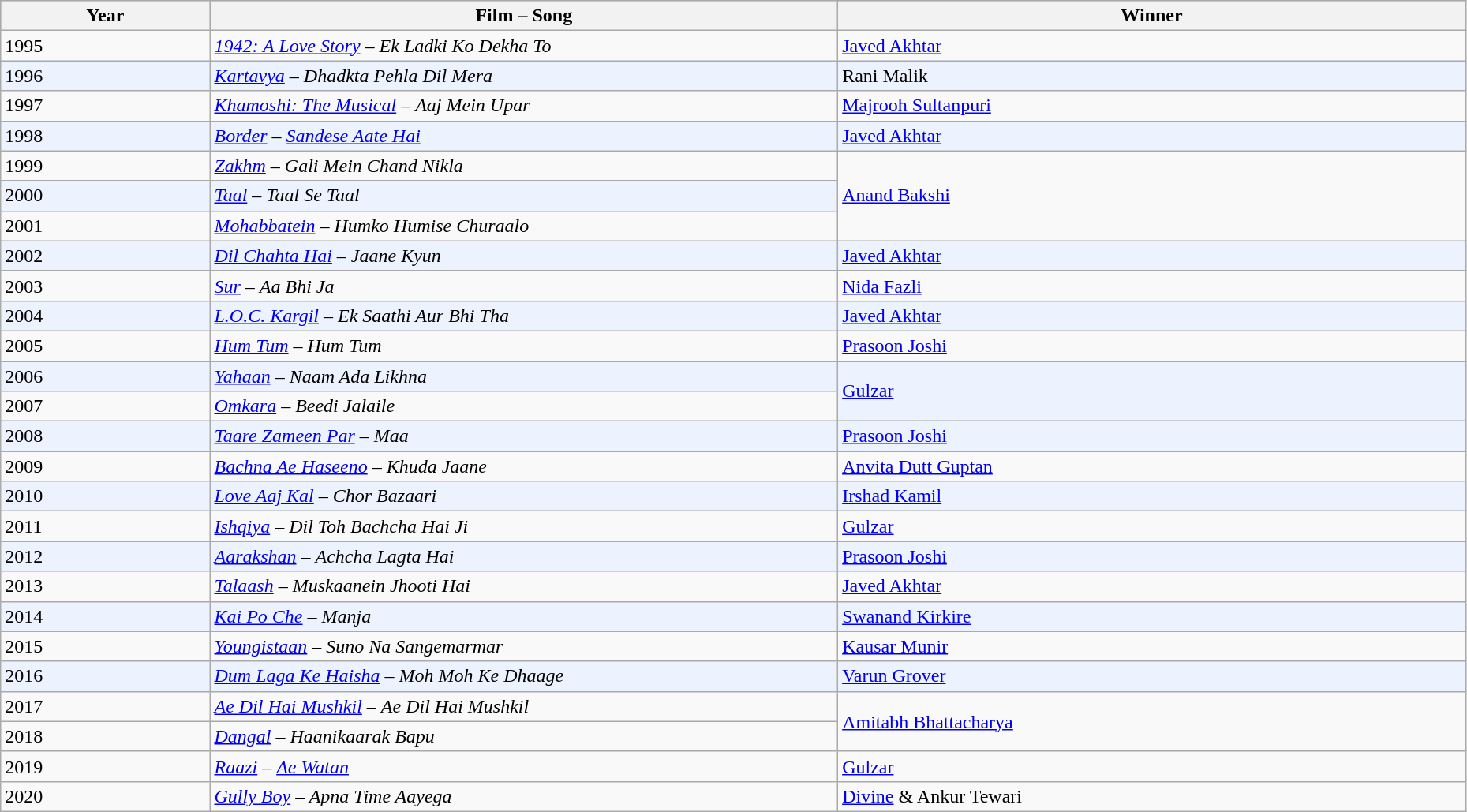<table class="wikitable" style="width:98%;">
<tr style="background:#bebebe;">
<th style="width:10%;">Year</th>
<th style="width:30%;">Film – Song</th>
<th style="width:30%;">Winner</th>
</tr>
<tr>
<td>1995</td>
<td><em><a href='#'>1942: A Love Story</a> – Ek Ladki Ko Dekha To</em></td>
<td><a href='#'>Javed Akhtar</a></td>
</tr>
<tr style="background:#edf3fe;">
<td>1996</td>
<td><em><a href='#'>Kartavya</a></em> – <em>Dhadkta Pehla Dil Mera</em></td>
<td>Rani Malik</td>
</tr>
<tr>
<td>1997</td>
<td><em><a href='#'>Khamoshi: The Musical</a></em> – <em>Aaj Mein Upar</em></td>
<td><a href='#'>Majrooh Sultanpuri</a></td>
</tr>
<tr style="background:#edf3fe;">
<td>1998</td>
<td><em><a href='#'>Border</a></em> – <em><a href='#'>Sandese Aate Hai</a></em></td>
<td><a href='#'>Javed Akhtar</a></td>
</tr>
<tr>
<td>1999</td>
<td><em><a href='#'>Zakhm</a></em> – <em>Gali Mein Chand Nikla</em></td>
<td rowspan="3"><a href='#'>Anand Bakshi</a></td>
</tr>
<tr style="background:#edf3fe;">
<td>2000</td>
<td><em><a href='#'>Taal</a></em> – <em>Taal Se Taal</em></td>
</tr>
<tr>
<td>2001</td>
<td><em><a href='#'>Mohabbatein</a></em> – <em>Humko Humise Churaalo</em></td>
</tr>
<tr style="background:#edf3fe;">
<td>2002</td>
<td><em><a href='#'>Dil Chahta Hai</a></em> – <em>Jaane Kyun</em></td>
<td><a href='#'>Javed Akhtar</a></td>
</tr>
<tr>
<td>2003</td>
<td><em><a href='#'>Sur</a></em> – <em>Aa Bhi Ja</em></td>
<td><a href='#'>Nida Fazli</a></td>
</tr>
<tr style="background:#edf3fe;">
<td>2004</td>
<td><em><a href='#'>L.O.C. Kargil</a></em> – <em>Ek Saathi Aur Bhi Tha</em></td>
<td><a href='#'>Javed Akhtar</a></td>
</tr>
<tr>
<td>2005</td>
<td><em><a href='#'>Hum Tum</a></em> – <em>Hum Tum</em></td>
<td><a href='#'>Prasoon Joshi</a></td>
</tr>
<tr style="background:#edf3fe;">
<td>2006</td>
<td><em><a href='#'>Yahaan</a></em> – <em>Naam Ada Likhna</em></td>
<td rowspan="2"><a href='#'>Gulzar</a></td>
</tr>
<tr>
<td>2007</td>
<td><em><a href='#'>Omkara</a></em> – <em>Beedi Jalaile</em></td>
</tr>
<tr style="background:#edf3fe;">
<td>2008</td>
<td><em><a href='#'>Taare Zameen Par</a></em> – <em>Maa</em></td>
<td><a href='#'>Prasoon Joshi</a></td>
</tr>
<tr>
<td>2009</td>
<td><em><a href='#'>Bachna Ae Haseeno</a></em> – <em>Khuda Jaane</em></td>
<td><a href='#'>Anvita Dutt Guptan</a></td>
</tr>
<tr style="background:#edf3fe;">
<td>2010</td>
<td><em><a href='#'>Love Aaj Kal</a></em> – <em>Chor Bazaari</em></td>
<td><a href='#'>Irshad Kamil</a></td>
</tr>
<tr>
<td>2011</td>
<td><em><a href='#'>Ishqiya</a></em> – <em>Dil Toh Bachcha Hai Ji</em></td>
<td><a href='#'>Gulzar</a></td>
</tr>
<tr style="background:#edf3fe;">
<td>2012</td>
<td><em><a href='#'>Aarakshan</a></em> – <em>Achcha Lagta Hai</em></td>
<td><a href='#'>Prasoon Joshi</a></td>
</tr>
<tr>
<td>2013</td>
<td><em><a href='#'>Talaash</a></em> – <em>Muskaanein Jhooti Hai</em></td>
<td><a href='#'>Javed Akhtar</a></td>
</tr>
<tr style="background:#edf3fe;">
<td>2014</td>
<td><em><a href='#'>Kai Po Che</a></em> – <em>Manja</em></td>
<td><a href='#'>Swanand Kirkire</a></td>
</tr>
<tr>
<td>2015</td>
<td><em><a href='#'>Youngistaan</a></em> – <em>Suno Na Sangemarmar</em></td>
<td><a href='#'>Kausar Munir</a></td>
</tr>
<tr style="background:#edf3fe;">
<td>2016</td>
<td><em><a href='#'>Dum Laga Ke Haisha</a></em> – <em>Moh Moh Ke Dhaage</em></td>
<td><a href='#'>Varun Grover</a></td>
</tr>
<tr>
<td>2017</td>
<td><em><a href='#'>Ae Dil Hai Mushkil</a></em> – <em>Ae Dil Hai Mushkil</em></td>
<td rowspan="2"><a href='#'>Amitabh Bhattacharya</a></td>
</tr>
<tr>
<td>2018</td>
<td><em><a href='#'>Dangal</a></em> – <em>Haanikaarak Bapu</em></td>
</tr>
<tr>
<td>2019</td>
<td><em><a href='#'>Raazi</a></em> – <em><a href='#'>Ae Watan</a></em></td>
<td><a href='#'>Gulzar</a></td>
</tr>
<tr>
<td>2020</td>
<td><em><a href='#'>Gully Boy</a> – Apna Time Aayega</em></td>
<td><a href='#'>Divine</a> & Ankur Tewari</td>
</tr>
</table>
